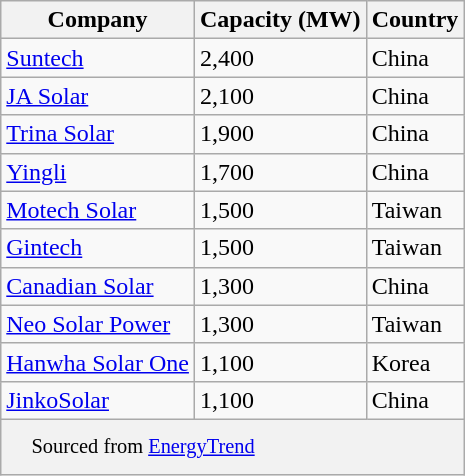<table class="wikitable">
<tr>
<th>Company</th>
<th>Capacity (MW)</th>
<th>Country</th>
</tr>
<tr>
<td><a href='#'>Suntech</a></td>
<td>2,400</td>
<td>China</td>
</tr>
<tr>
<td><a href='#'>JA Solar</a></td>
<td>2,100</td>
<td>China</td>
</tr>
<tr>
<td><a href='#'>Trina Solar</a></td>
<td>1,900</td>
<td>China</td>
</tr>
<tr>
<td><a href='#'>Yingli</a></td>
<td>1,700</td>
<td>China</td>
</tr>
<tr>
<td><a href='#'>Motech Solar</a></td>
<td>1,500</td>
<td>Taiwan</td>
</tr>
<tr>
<td><a href='#'>Gintech</a></td>
<td>1,500</td>
<td>Taiwan</td>
</tr>
<tr>
<td><a href='#'>Canadian Solar</a></td>
<td>1,300</td>
<td>China</td>
</tr>
<tr>
<td><a href='#'>Neo Solar Power</a></td>
<td>1,300</td>
<td>Taiwan</td>
</tr>
<tr>
<td><a href='#'>Hanwha Solar One</a></td>
<td>1,100</td>
<td>Korea</td>
</tr>
<tr>
<td><a href='#'>JinkoSolar</a></td>
<td>1,100</td>
<td>China</td>
</tr>
<tr [ SetSolar] (www.setsolar.co.za)|| South Africa>
<td colspan=3 style="font-size: 0.85em; padding: 10px 0 10px 20px; background-color: #f2f2f2;">Sourced from <a href='#'>EnergyTrend</a></td>
</tr>
</table>
